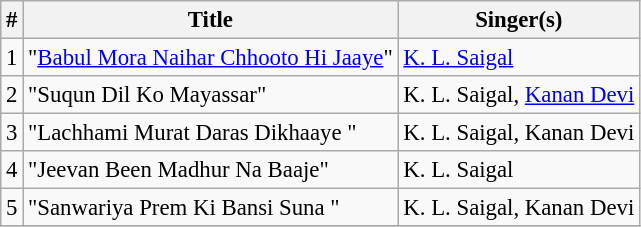<table class="wikitable" style="font-size:95%;">
<tr>
<th>#</th>
<th>Title</th>
<th>Singer(s)</th>
</tr>
<tr>
<td>1</td>
<td>"<a href='#'>Babul Mora Naihar Chhooto Hi Jaaye</a>"</td>
<td><a href='#'>K. L. Saigal</a></td>
</tr>
<tr>
<td>2</td>
<td>"Suqun Dil Ko Mayassar"</td>
<td>K. L. Saigal, <a href='#'>Kanan Devi</a></td>
</tr>
<tr>
<td>3</td>
<td>"Lachhami Murat Daras Dikhaaye "</td>
<td>K. L. Saigal, Kanan Devi</td>
</tr>
<tr>
<td>4</td>
<td>"Jeevan Been Madhur Na Baaje"</td>
<td>K. L. Saigal</td>
</tr>
<tr>
<td>5</td>
<td>"Sanwariya Prem Ki Bansi Suna "</td>
<td>K. L. Saigal, Kanan Devi</td>
</tr>
<tr>
</tr>
</table>
